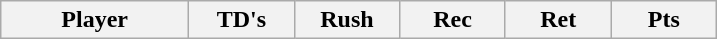<table class="wikitable sortable">
<tr>
<th bgcolor="#DDDDFF" width="16%">Player</th>
<th bgcolor="#DDDDFF" width="9%">TD's</th>
<th bgcolor="#DDDDFF" width="9%">Rush</th>
<th bgcolor="#DDDDFF" width="9%">Rec</th>
<th bgcolor="#DDDDFF" width="9%">Ret</th>
<th bgcolor="#DDDDFF" width="9%">Pts</th>
</tr>
</table>
